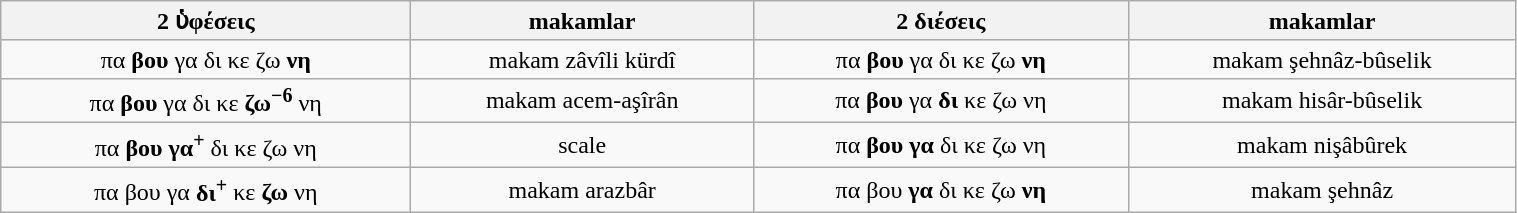<table class="wikitable" style="text-align:center; width:80%;">
<tr>
<th>2 ὑφέσεις</th>
<th>makamlar</th>
<th>2 διέσεις</th>
<th>makamlar</th>
</tr>
<tr>
<td>πα <strong>βου</strong> γα δι κε ζω <strong>νη</strong></td>
<td>makam zâvîli kürdî</td>
<td>πα <strong>βου</strong> γα δι κε ζω <strong>νη</strong></td>
<td>makam şehnâz-bûselik</td>
</tr>
<tr>
<td>πα <strong>βου</strong> γα δι κε <strong>ζω<sup>−6</sup></strong> νη</td>
<td>makam acem-aşîrân</td>
<td>πα <strong>βου</strong> γα <strong>δι</strong> κε ζω νη</td>
<td>makam hisâr-bûselik</td>
</tr>
<tr>
<td>πα <strong>βου γα<sup>+</sup></strong> δι κε ζω νη</td>
<td> scale</td>
<td>πα <strong>βου γα</strong> δι κε ζω νη</td>
<td>makam nişâbûrek</td>
</tr>
<tr>
<td>πα βου γα <strong>δι<sup>+</sup></strong> κε <strong>ζω</strong> νη</td>
<td>makam arazbâr</td>
<td>πα βου <strong>γα</strong> δι κε ζω <strong>νη</strong></td>
<td>makam şehnâz</td>
</tr>
</table>
